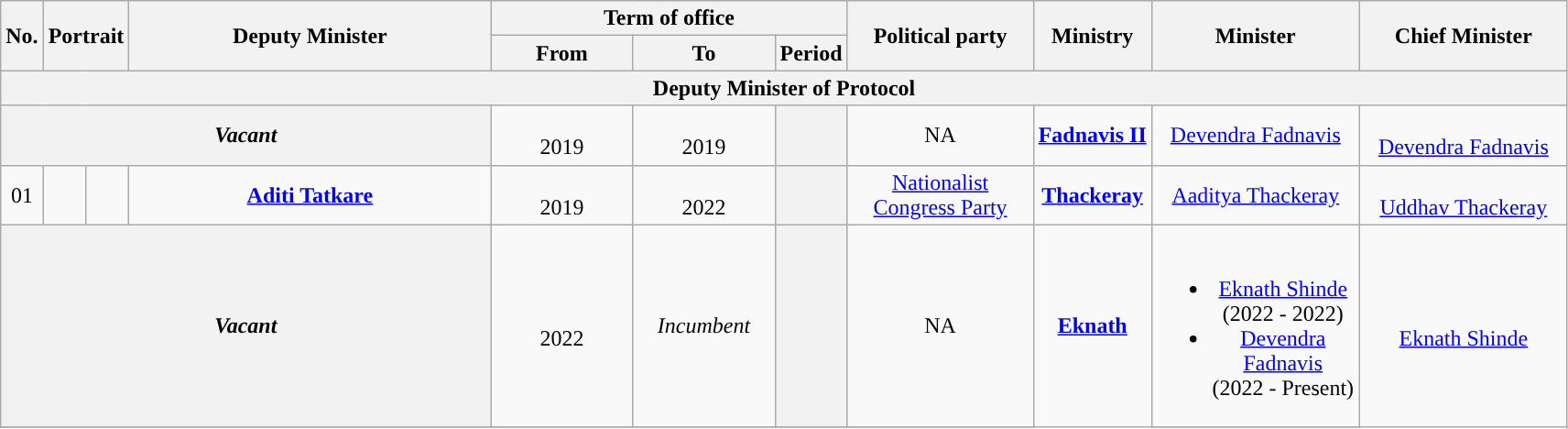<table class="wikitable" style="text-align:center">
<tr>
<th rowspan="2">No.</th>
<th rowspan="2" colspan="2">Portrait</th>
<th rowspan="2" style="width:16em">Deputy Minister<br></th>
<th colspan="3">Term of office</th>
<th rowspan="2" style="width:8em">Political party</th>
<th rowspan="2">Ministry</th>
<th rowspan="2" style="width:9em">Minister</th>
<th rowspan="2" style="width:9em">Chief Minister</th>
</tr>
<tr>
<th style="width:6em">From</th>
<th style="width:6em">To</th>
<th>Period</th>
</tr>
<tr>
<th colspan="11">Deputy Minister of Protocol</th>
</tr>
<tr>
<th colspan="04"><strong><em> Vacant</em></strong></th>
<td><br>2019</td>
<td><br>2019</td>
<th></th>
<td>NA</td>
<td rowspan="1"><a href='#'><strong>Fadnavis II</strong></a></td>
<td><a href='#'>Devendra Fadnavis</a></td>
<td rowspan="1"> <br><a href='#'>Devendra Fadnavis</a></td>
</tr>
<tr>
<td>01</td>
<td style="color:inherit;background:"></td>
<td></td>
<td><strong><a href='#'>Aditi Tatkare</a></strong> <br> </td>
<td><br>2019</td>
<td><br>2022</td>
<th></th>
<td><a href='#'>Nationalist Congress Party</a></td>
<td rowspan="1"><a href='#'><strong>Thackeray</strong></a></td>
<td><a href='#'>Aaditya Thackeray</a></td>
<td rowspan="1"> <br><a href='#'>Uddhav Thackeray</a></td>
</tr>
<tr>
<th colspan="04"><strong><em>Vacant</em></strong></th>
<td><br>2022</td>
<td><em>Incumbent</em></td>
<th></th>
<td>NA</td>
<td rowspan="2"><a href='#'><strong>Eknath</strong></a></td>
<td><br><ul><li><a href='#'>Eknath Shinde</a><br>(2022 - 2022)</li><li><a href='#'>Devendra Fadnavis</a><br> (2022 - Present)</li></ul></td>
<td rowspan="2"> <br><a href='#'>Eknath Shinde</a></td>
</tr>
<tr>
</tr>
</table>
